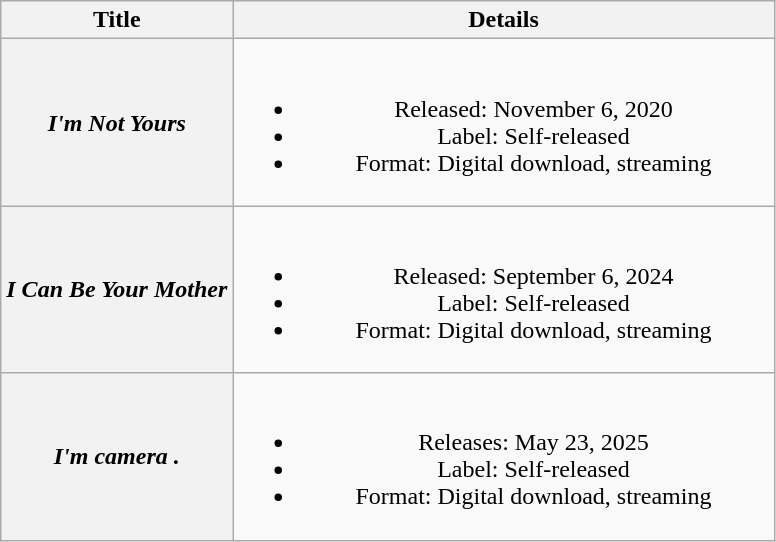<table class="wikitable plainrowheaders" style="text-align:center">
<tr>
<th scope="col" style="width: 30%;">Title</th>
<th scope="col" style="width: 70%;">Details</th>
</tr>
<tr>
<th scope="row"><em>I'm Not Yours</em></th>
<td><br><ul><li>Released: November 6, 2020</li><li>Label: Self-released</li><li>Format: Digital download, streaming</li></ul></td>
</tr>
<tr>
<th scope="row"><em>I Can Be Your Mother</em></th>
<td><br><ul><li>Released: September 6, 2024</li><li>Label: Self-released</li><li>Format: Digital download, streaming</li></ul></td>
</tr>
<tr>
<th scope="row"><em>I'm camera .</em></th>
<td><br><ul><li>Releases: May 23, 2025</li><li>Label: Self-released</li><li>Format: Digital download, streaming</li></ul></td>
</tr>
</table>
